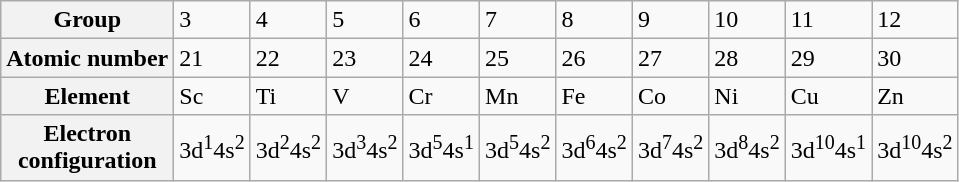<table class="wikitable">
<tr>
<th>Group</th>
<td>3</td>
<td>4</td>
<td>5</td>
<td>6</td>
<td>7</td>
<td>8</td>
<td>9</td>
<td>10</td>
<td>11</td>
<td>12</td>
</tr>
<tr>
<th>Atomic number</th>
<td>21</td>
<td>22</td>
<td>23</td>
<td>24</td>
<td>25</td>
<td>26</td>
<td>27</td>
<td>28</td>
<td>29</td>
<td>30</td>
</tr>
<tr>
<th>Element</th>
<td>Sc</td>
<td>Ti</td>
<td>V</td>
<td>Cr</td>
<td>Mn</td>
<td>Fe</td>
<td>Co</td>
<td>Ni</td>
<td>Cu</td>
<td>Zn</td>
</tr>
<tr>
<th>Electron<br>configuration</th>
<td>3d<sup>1</sup>4s<sup>2</sup></td>
<td>3d<sup>2</sup>4s<sup>2</sup></td>
<td>3d<sup>3</sup>4s<sup>2</sup></td>
<td>3d<sup>5</sup>4s<sup>1</sup></td>
<td>3d<sup>5</sup>4s<sup>2</sup></td>
<td>3d<sup>6</sup>4s<sup>2</sup></td>
<td>3d<sup>7</sup>4s<sup>2</sup></td>
<td>3d<sup>8</sup>4s<sup>2</sup></td>
<td>3d<sup>10</sup>4s<sup>1</sup></td>
<td>3d<sup>10</sup>4s<sup>2</sup></td>
</tr>
</table>
